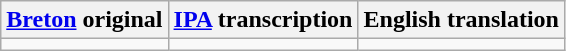<table class="wikitable">
<tr>
<th><a href='#'>Breton</a> original</th>
<th><a href='#'>IPA</a> transcription</th>
<th>English translation</th>
</tr>
<tr style="vertical-align:top; white-space:nowrap;">
<td></td>
<td></td>
<td></td>
</tr>
</table>
